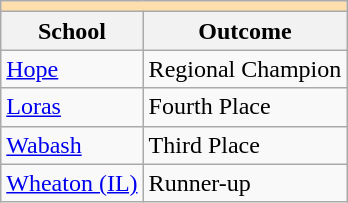<table class="wikitable" style="float:left; margin-right:1em;">
<tr>
<th colspan="3" style="background:#ffdead;"></th>
</tr>
<tr>
<th>School</th>
<th>Outcome</th>
</tr>
<tr>
<td><a href='#'>Hope</a></td>
<td>Regional Champion</td>
</tr>
<tr>
<td><a href='#'>Loras</a></td>
<td>Fourth Place</td>
</tr>
<tr>
<td><a href='#'>Wabash</a></td>
<td>Third Place</td>
</tr>
<tr>
<td><a href='#'>Wheaton (IL)</a></td>
<td>Runner-up</td>
</tr>
</table>
